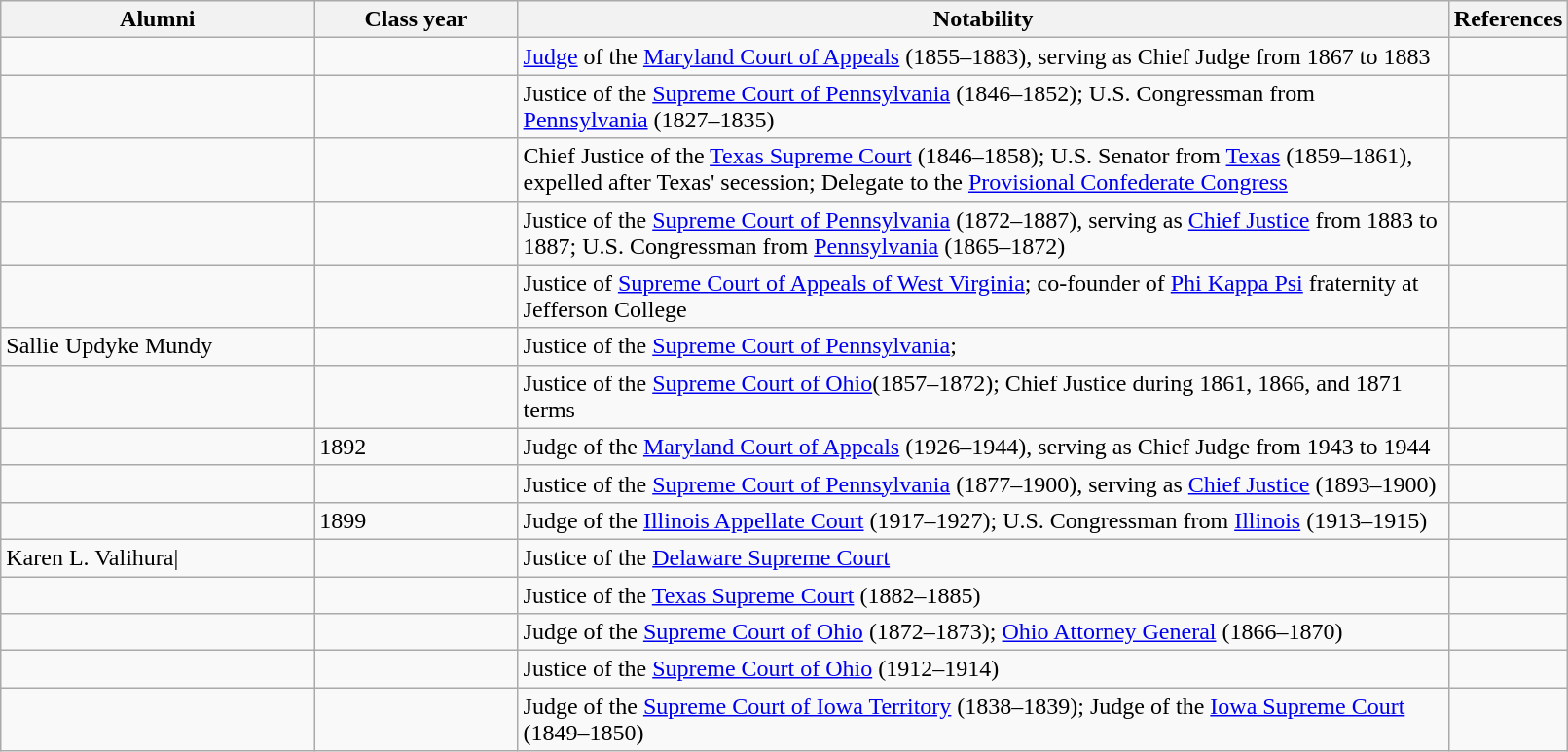<table class="wikitable sortable col2center col4center vertical-align-top" width=85%>
<tr>
<th width="20%">Alumni</th>
<th width="13%">Class year</th>
<th width="*" class="unsortable">Notability</th>
<th width="4%" class="unsortable">References</th>
</tr>
<tr>
<td></td>
<td></td>
<td><a href='#'>Judge</a> of the <a href='#'>Maryland Court of Appeals</a> (1855–1883), serving as Chief Judge from 1867 to 1883</td>
<td></td>
</tr>
<tr>
<td></td>
<td></td>
<td>Justice of the <a href='#'>Supreme Court of Pennsylvania</a> (1846–1852); U.S. Congressman from <a href='#'>Pennsylvania</a> (1827–1835)</td>
<td></td>
</tr>
<tr>
<td></td>
<td></td>
<td>Chief Justice of the <a href='#'>Texas Supreme Court</a> (1846–1858); U.S. Senator from <a href='#'>Texas</a> (1859–1861), expelled after Texas' secession; Delegate to the <a href='#'>Provisional Confederate Congress</a></td>
<td></td>
</tr>
<tr>
<td></td>
<td></td>
<td>Justice of the <a href='#'>Supreme Court of Pennsylvania</a> (1872–1887), serving as <a href='#'>Chief Justice</a> from 1883 to 1887; U.S. Congressman from <a href='#'>Pennsylvania</a> (1865–1872)</td>
<td></td>
</tr>
<tr>
<td></td>
<td></td>
<td>Justice of <a href='#'>Supreme Court of Appeals of West Virginia</a>; co-founder of <a href='#'>Phi Kappa Psi</a> fraternity at Jefferson College</td>
<td></td>
</tr>
<tr>
<td {{sortname>Sallie Updyke Mundy</td>
<td></td>
<td>Justice of the <a href='#'>Supreme Court of Pennsylvania</a>;</td>
</tr>
<tr>
<td></td>
<td></td>
<td>Justice of the <a href='#'>Supreme Court of Ohio</a>(1857–1872); Chief Justice during 1861, 1866, and 1871 terms</td>
<td></td>
</tr>
<tr>
<td></td>
<td>1892</td>
<td>Judge of the <a href='#'>Maryland Court of Appeals</a> (1926–1944), serving as Chief Judge from 1943 to 1944</td>
<td></td>
</tr>
<tr>
<td></td>
<td></td>
<td>Justice of the <a href='#'>Supreme Court of Pennsylvania</a> (1877–1900), serving as <a href='#'>Chief Justice</a> (1893–1900)</td>
<td></td>
</tr>
<tr>
<td></td>
<td>1899</td>
<td>Judge of the <a href='#'>Illinois Appellate Court</a> (1917–1927); U.S. Congressman from <a href='#'>Illinois</a> (1913–1915)</td>
<td></td>
</tr>
<tr>
<td {{sortname>Karen L. Valihura|</td>
<td></td>
<td>Justice of the <a href='#'>Delaware Supreme Court</a></td>
</tr>
<tr>
<td></td>
<td></td>
<td>Justice of the <a href='#'>Texas Supreme Court</a> (1882–1885)</td>
<td></td>
</tr>
<tr>
<td></td>
<td></td>
<td>Judge of the <a href='#'>Supreme Court of Ohio</a> (1872–1873); <a href='#'>Ohio Attorney General</a> (1866–1870)</td>
<td></td>
</tr>
<tr>
<td></td>
<td></td>
<td>Justice of the <a href='#'>Supreme Court of Ohio</a> (1912–1914)</td>
<td></td>
</tr>
<tr>
<td></td>
<td></td>
<td>Judge of the <a href='#'>Supreme Court of Iowa Territory</a> (1838–1839); Judge of the <a href='#'>Iowa Supreme Court</a> (1849–1850)</td>
<td></td>
</tr>
</table>
